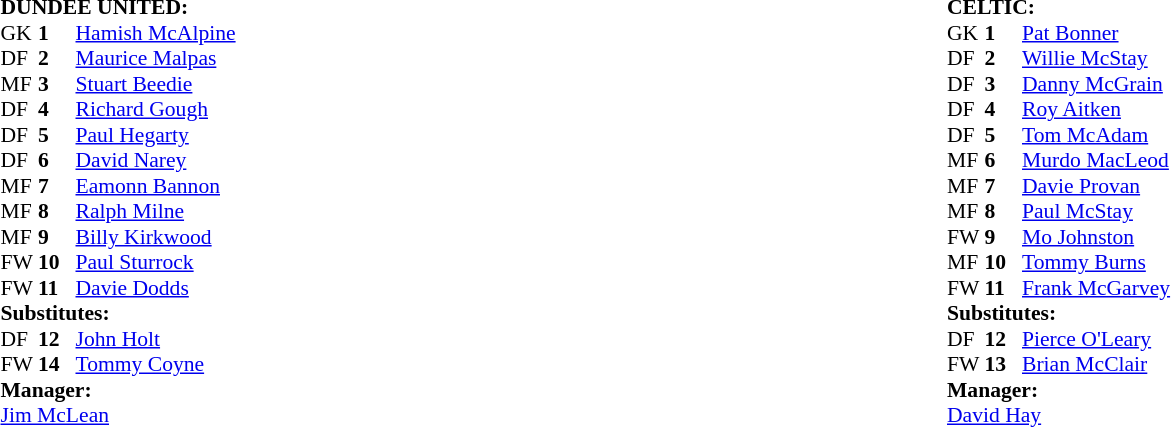<table width="100%">
<tr>
<td valign="top" width="50%"><br><table style="font-size: 90%" cellspacing="0" cellpadding="0">
<tr>
<td colspan="4"><strong>DUNDEE UNITED:</strong></td>
</tr>
<tr>
<th width="25"></th>
<th width="25"></th>
</tr>
<tr>
<td>GK</td>
<td><strong>1</strong></td>
<td> <a href='#'>Hamish McAlpine</a></td>
</tr>
<tr>
<td>DF</td>
<td><strong>2</strong></td>
<td> <a href='#'>Maurice Malpas</a></td>
</tr>
<tr>
<td>MF</td>
<td><strong>3</strong></td>
<td> <a href='#'>Stuart Beedie</a></td>
<td></td>
<td></td>
</tr>
<tr>
<td>DF</td>
<td><strong>4</strong></td>
<td> <a href='#'>Richard Gough</a></td>
</tr>
<tr>
<td>DF</td>
<td><strong>5</strong></td>
<td> <a href='#'>Paul Hegarty</a></td>
</tr>
<tr>
<td>DF</td>
<td><strong>6</strong></td>
<td> <a href='#'>David Narey</a></td>
</tr>
<tr>
<td>MF</td>
<td><strong>7</strong></td>
<td> <a href='#'>Eamonn Bannon</a></td>
</tr>
<tr>
<td>MF</td>
<td><strong>8</strong></td>
<td> <a href='#'>Ralph Milne</a></td>
</tr>
<tr>
<td>MF</td>
<td><strong>9</strong></td>
<td> <a href='#'>Billy Kirkwood</a></td>
<td></td>
</tr>
<tr>
<td>FW</td>
<td><strong>10</strong></td>
<td> <a href='#'>Paul Sturrock</a></td>
</tr>
<tr>
<td>FW</td>
<td><strong>11</strong></td>
<td> <a href='#'>Davie Dodds</a></td>
</tr>
<tr>
<td colspan=4><strong>Substitutes:</strong></td>
</tr>
<tr>
<td>DF</td>
<td><strong>12</strong></td>
<td> <a href='#'>John Holt</a></td>
<td></td>
<td></td>
</tr>
<tr>
<td>FW</td>
<td><strong>14</strong></td>
<td> <a href='#'>Tommy Coyne</a></td>
</tr>
<tr>
<td colspan=4><strong>Manager:</strong></td>
</tr>
<tr>
<td colspan="4"> <a href='#'>Jim McLean</a></td>
</tr>
</table>
</td>
<td valign="top" width="50%"><br><table style="font-size: 90%" cellspacing="0" cellpadding="0">
<tr>
<td colspan="4"><strong>CELTIC:</strong></td>
</tr>
<tr>
<th width="25"></th>
<th width="25"></th>
</tr>
<tr>
<td>GK</td>
<td><strong>1</strong></td>
<td> <a href='#'>Pat Bonner</a></td>
</tr>
<tr>
<td>DF</td>
<td><strong>2</strong></td>
<td> <a href='#'>Willie McStay</a></td>
<td></td>
</tr>
<tr>
<td>DF</td>
<td><strong>3</strong></td>
<td> <a href='#'>Danny McGrain</a></td>
<td></td>
</tr>
<tr>
<td>DF</td>
<td><strong>4</strong></td>
<td> <a href='#'>Roy Aitken</a></td>
</tr>
<tr>
<td>DF</td>
<td><strong>5</strong></td>
<td> <a href='#'>Tom McAdam</a></td>
</tr>
<tr>
<td>MF</td>
<td><strong>6</strong></td>
<td> <a href='#'>Murdo MacLeod</a></td>
</tr>
<tr>
<td>MF</td>
<td><strong>7</strong></td>
<td> <a href='#'>Davie Provan</a></td>
</tr>
<tr>
<td>MF</td>
<td><strong>8</strong></td>
<td> <a href='#'>Paul McStay</a></td>
<td></td>
<td></td>
</tr>
<tr>
<td>FW</td>
<td><strong>9</strong></td>
<td> <a href='#'>Mo Johnston</a></td>
</tr>
<tr>
<td>MF</td>
<td><strong>10</strong></td>
<td> <a href='#'>Tommy Burns</a></td>
<td></td>
<td></td>
</tr>
<tr>
<td>FW</td>
<td><strong>11</strong></td>
<td> <a href='#'>Frank McGarvey</a></td>
</tr>
<tr>
<td colspan=4><strong>Substitutes:</strong></td>
</tr>
<tr>
<td>DF</td>
<td><strong>12</strong></td>
<td> <a href='#'>Pierce O'Leary</a></td>
<td></td>
<td></td>
</tr>
<tr>
<td>FW</td>
<td><strong>13</strong></td>
<td> <a href='#'>Brian McClair</a></td>
<td></td>
<td></td>
</tr>
<tr>
<td colspan=4><strong>Manager:</strong></td>
</tr>
<tr>
<td colspan="4"> <a href='#'>David Hay</a></td>
</tr>
</table>
</td>
</tr>
</table>
